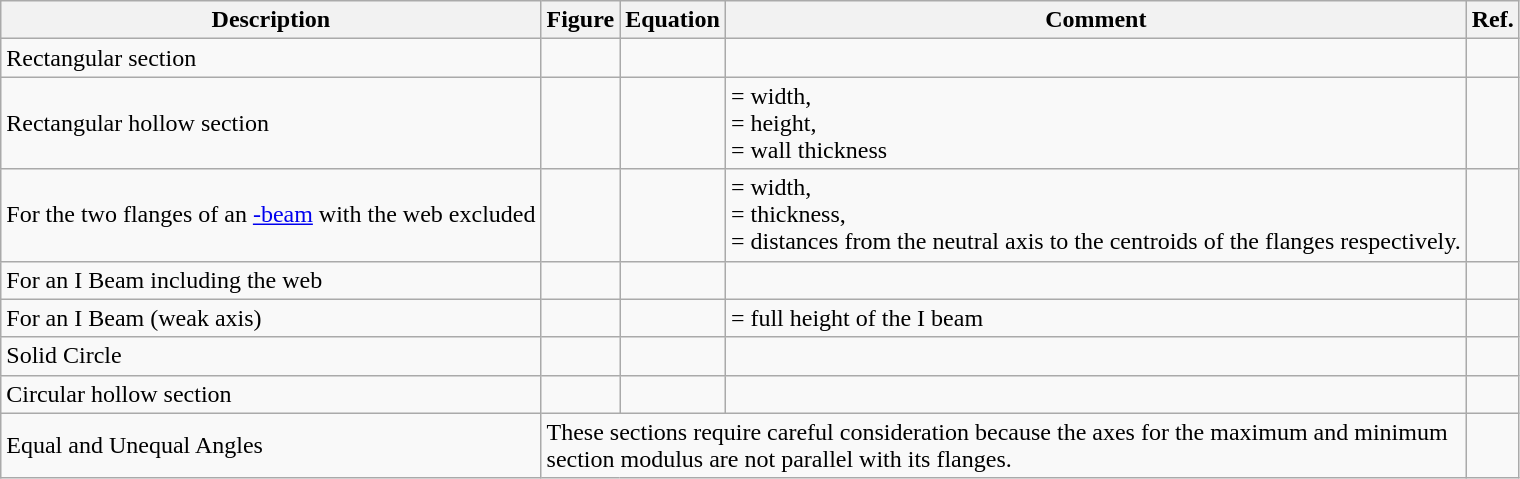<table class="wikitable"+Plastic Section Modulus Equations>
<tr>
<th>Description</th>
<th>Figure</th>
<th>Equation</th>
<th>Comment</th>
<th>Ref.</th>
</tr>
<tr>
<td>Rectangular section</td>
<td></td>
<td><br></td>
<td></td>
<td><br></td>
</tr>
<tr>
<td>Rectangular hollow section</td>
<td></td>
<td></td>
<td> = width,<br> = height, <br> = wall thickness</td>
<td></td>
</tr>
<tr>
<td>For the two flanges of an <a href='#'>-beam</a> with the web excluded</td>
<td></td>
<td></td>
<td> = width, <br> = thickness, <br> = distances from the neutral axis to the centroids of the flanges respectively.</td>
<td></td>
</tr>
<tr>
<td>For an I Beam including the web</td>
<td></td>
<td></td>
<td></td>
<td><br></td>
</tr>
<tr>
<td>For an I Beam (weak axis)</td>
<td></td>
<td></td>
<td> = full height of the I beam</td>
<td></td>
</tr>
<tr>
<td>Solid Circle</td>
<td></td>
<td></td>
<td></td>
<td></td>
</tr>
<tr>
<td>Circular hollow section</td>
<td></td>
<td></td>
<td></td>
<td></td>
</tr>
<tr>
<td>Equal and Unequal Angles</td>
<td colspan="3">These sections require careful consideration because the axes for the maximum and minimum<br>section modulus are not parallel with its flanges.</td>
<td></td>
</tr>
</table>
